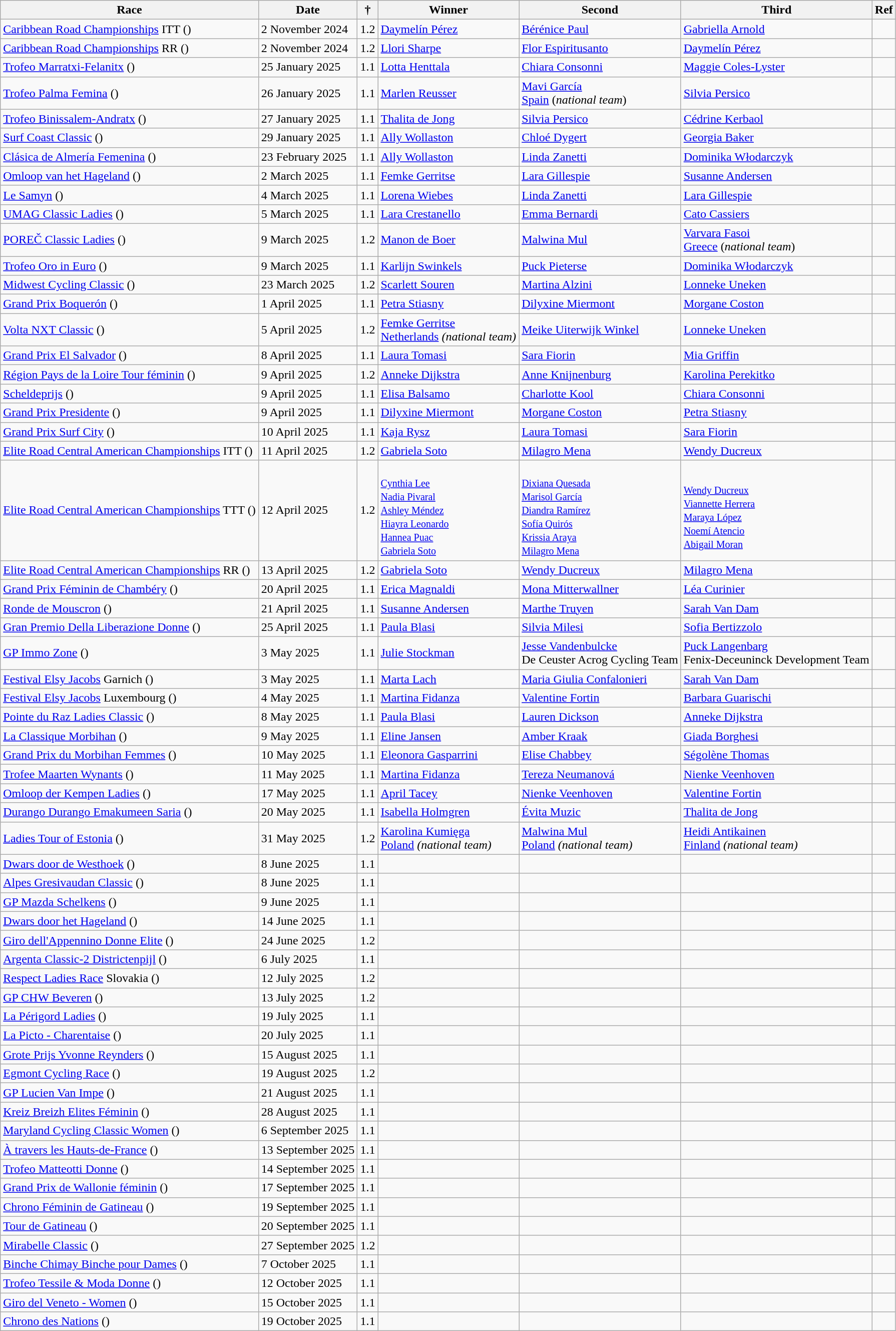<table class="wikitable sortable">
<tr>
<th>Race</th>
<th>Date</th>
<th> †</th>
<th>Winner</th>
<th>Second</th>
<th>Third</th>
<th>Ref</th>
</tr>
<tr>
<td> <a href='#'>Caribbean Road Championships</a> ITT ()</td>
<td>2 November 2024</td>
<td>1.2</td>
<td> <a href='#'>Daymelín Pérez</a></td>
<td> <a href='#'>Bérénice Paul</a></td>
<td> <a href='#'>Gabriella Arnold</a></td>
<td align=center></td>
</tr>
<tr>
<td> <a href='#'>Caribbean Road Championships</a> RR ()</td>
<td>2 November 2024</td>
<td>1.2</td>
<td> <a href='#'>Llori Sharpe</a></td>
<td> <a href='#'>Flor Espiritusanto</a></td>
<td> <a href='#'>Daymelín Pérez</a></td>
<td align=center></td>
</tr>
<tr>
<td> <a href='#'>Trofeo Marratxi-Felanitx</a> ()</td>
<td>25 January 2025</td>
<td>1.1</td>
<td> <a href='#'>Lotta Henttala</a><br></td>
<td> <a href='#'>Chiara Consonni</a><br></td>
<td> <a href='#'>Maggie Coles-Lyster</a><br></td>
<td align=center></td>
</tr>
<tr>
<td> <a href='#'>Trofeo Palma Femina</a> ()</td>
<td>26 January 2025</td>
<td>1.1</td>
<td> <a href='#'>Marlen Reusser</a><br></td>
<td> <a href='#'>Mavi García</a><br><a href='#'>Spain</a> (<em>national team</em>)</td>
<td> <a href='#'>Silvia Persico</a><br></td>
<td align=center></td>
</tr>
<tr>
<td> <a href='#'>Trofeo Binissalem-Andratx</a> ()</td>
<td>27 January 2025</td>
<td>1.1</td>
<td> <a href='#'>Thalita de Jong</a><br></td>
<td> <a href='#'>Silvia Persico</a><br></td>
<td> <a href='#'>Cédrine Kerbaol</a><br></td>
<td align=center></td>
</tr>
<tr>
<td> <a href='#'>Surf Coast Classic</a> ()</td>
<td>29 January 2025</td>
<td>1.1</td>
<td> <a href='#'>Ally Wollaston</a><br></td>
<td> <a href='#'>Chloé Dygert</a><br></td>
<td> <a href='#'>Georgia Baker</a><br></td>
<td align=center></td>
</tr>
<tr>
<td> <a href='#'>Clásica de Almería Femenina</a> ()</td>
<td>23 February 2025</td>
<td>1.1</td>
<td> <a href='#'>Ally Wollaston</a><br></td>
<td> <a href='#'>Linda Zanetti</a><br></td>
<td> <a href='#'>Dominika Włodarczyk</a><br></td>
<td align=center></td>
</tr>
<tr>
<td> <a href='#'>Omloop van het Hageland</a> ()</td>
<td>2 March 2025</td>
<td>1.1</td>
<td> <a href='#'>Femke Gerritse</a><br></td>
<td> <a href='#'>Lara Gillespie</a><br></td>
<td> <a href='#'>Susanne Andersen</a><br></td>
<td align=center></td>
</tr>
<tr>
<td> <a href='#'>Le Samyn</a> ()</td>
<td>4 March 2025</td>
<td>1.1</td>
<td> <a href='#'>Lorena Wiebes</a><br></td>
<td> <a href='#'>Linda Zanetti</a><br></td>
<td> <a href='#'>Lara Gillespie</a><br></td>
<td align=center></td>
</tr>
<tr>
<td> <a href='#'>UMAG Classic Ladies</a> ()</td>
<td>5 March 2025</td>
<td>1.1</td>
<td> <a href='#'>Lara Crestanello</a><br></td>
<td> <a href='#'>Emma Bernardi</a><br></td>
<td> <a href='#'>Cato Cassiers</a><br></td>
<td align=center></td>
</tr>
<tr>
<td> <a href='#'>POREČ Classic Ladies</a> ()</td>
<td>9 March 2025</td>
<td>1.2</td>
<td> <a href='#'>Manon de Boer</a><br></td>
<td> <a href='#'>Malwina Mul</a><br></td>
<td> <a href='#'>Varvara Fasoi</a><br><a href='#'>Greece</a> (<em>national team</em>)</td>
<td align=center></td>
</tr>
<tr>
<td> <a href='#'>Trofeo Oro in Euro</a> ()</td>
<td>9 March 2025</td>
<td>1.1</td>
<td> <a href='#'>Karlijn Swinkels</a><br></td>
<td> <a href='#'>Puck Pieterse</a><br></td>
<td> <a href='#'>Dominika Włodarczyk</a><br></td>
<td align=center></td>
</tr>
<tr>
<td> <a href='#'>Midwest Cycling Classic</a> ()</td>
<td>23 March 2025</td>
<td>1.2</td>
<td> <a href='#'>Scarlett Souren</a><br></td>
<td> <a href='#'>Martina Alzini</a><br></td>
<td> <a href='#'>Lonneke Uneken</a><br></td>
<td align=center></td>
</tr>
<tr>
<td> <a href='#'>Grand Prix Boquerón</a> ()</td>
<td>1 April 2025</td>
<td>1.1</td>
<td> <a href='#'>Petra Stiasny</a><br></td>
<td> <a href='#'>Dilyxine Miermont</a><br></td>
<td> <a href='#'>Morgane Coston</a><br></td>
<td align=center></td>
</tr>
<tr>
<td> <a href='#'>Volta NXT Classic</a> ()</td>
<td>5 April 2025</td>
<td>1.2</td>
<td> <a href='#'>Femke Gerritse</a><br><a href='#'>Netherlands</a> <em>(national team)</em></td>
<td> <a href='#'>Meike Uiterwijk Winkel</a><br></td>
<td> <a href='#'>Lonneke Uneken</a><br></td>
<td align=center></td>
</tr>
<tr>
<td> <a href='#'>Grand Prix El Salvador</a> ()</td>
<td>8 April 2025</td>
<td>1.1</td>
<td> <a href='#'>Laura Tomasi</a><br></td>
<td> <a href='#'>Sara Fiorin</a><br></td>
<td> <a href='#'>Mia Griffin</a><br></td>
<td align=center></td>
</tr>
<tr>
<td> <a href='#'>Région Pays de la Loire Tour féminin</a> ()</td>
<td>9 April 2025</td>
<td>1.2</td>
<td> <a href='#'>Anneke Dijkstra</a><br></td>
<td> <a href='#'>Anne Knijnenburg</a><br></td>
<td> <a href='#'>Karolina Perekitko</a><br></td>
<td align=center></td>
</tr>
<tr>
<td> <a href='#'>Scheldeprijs</a> ()</td>
<td>9 April 2025</td>
<td>1.1</td>
<td> <a href='#'>Elisa Balsamo</a><br></td>
<td> <a href='#'>Charlotte Kool</a><br></td>
<td> <a href='#'>Chiara Consonni</a><br></td>
<td align=center></td>
</tr>
<tr>
<td> <a href='#'>Grand Prix Presidente</a> ()</td>
<td>9 April 2025</td>
<td>1.1</td>
<td> <a href='#'>Dilyxine Miermont</a><br></td>
<td> <a href='#'>Morgane Coston</a><br></td>
<td> <a href='#'>Petra Stiasny</a><br></td>
<td align=center></td>
</tr>
<tr>
<td> <a href='#'>Grand Prix Surf City</a> ()</td>
<td>10 April 2025</td>
<td>1.1</td>
<td> <a href='#'>Kaja Rysz</a><br></td>
<td> <a href='#'>Laura Tomasi</a><br></td>
<td> <a href='#'>Sara Fiorin</a><br></td>
<td align=center></td>
</tr>
<tr>
<td> <a href='#'>Elite Road Central American Championships</a> ITT ()</td>
<td>11 April 2025</td>
<td>1.2</td>
<td> <a href='#'>Gabriela Soto</a></td>
<td> <a href='#'>Milagro Mena</a></td>
<td> <a href='#'>Wendy Ducreux</a></td>
<td align=center></td>
</tr>
<tr>
<td> <a href='#'>Elite Road Central American Championships</a> TTT ()</td>
<td>12 April 2025</td>
<td>1.2</td>
<td><br><small><a href='#'>Cynthia Lee</a><br><a href='#'>Nadia Pivaral</a><br><a href='#'>Ashley Méndez</a><br><a href='#'>Hiayra Leonardo</a><br><a href='#'>Hannea Puac</a><br><a href='#'>Gabriela Soto</a></small></td>
<td><br><small><a href='#'>Dixiana Quesada</a><br><a href='#'>Marisol García</a><br><a href='#'>Diandra Ramírez</a><br><a href='#'>Sofía Quirós</a><br><a href='#'>Krissia Araya</a><br><a href='#'>Milagro Mena</a></small></td>
<td><br><small><a href='#'>Wendy Ducreux</a><br><a href='#'>Viannette Herrera</a><br><a href='#'>Maraya López</a><br><a href='#'>Noemí Atencio</a><br><a href='#'>Abigail Moran</a></small></td>
<td align=center></td>
</tr>
<tr>
<td> <a href='#'>Elite Road Central American Championships</a> RR ()</td>
<td>13 April 2025</td>
<td>1.2</td>
<td> <a href='#'>Gabriela Soto</a></td>
<td> <a href='#'>Wendy Ducreux</a></td>
<td> <a href='#'>Milagro Mena</a></td>
<td align=center></td>
</tr>
<tr>
<td> <a href='#'>Grand Prix Féminin de Chambéry</a> ()</td>
<td>20 April 2025</td>
<td>1.1</td>
<td> <a href='#'>Erica Magnaldi</a><br></td>
<td> <a href='#'>Mona Mitterwallner</a><br></td>
<td> <a href='#'>Léa Curinier</a><br></td>
<td align=center></td>
</tr>
<tr>
<td> <a href='#'>Ronde de Mouscron</a> ()</td>
<td>21 April 2025</td>
<td>1.1</td>
<td> <a href='#'>Susanne Andersen</a><br></td>
<td> <a href='#'>Marthe Truyen</a><br></td>
<td> <a href='#'>Sarah Van Dam</a><br></td>
<td align=center></td>
</tr>
<tr>
<td> <a href='#'>Gran Premio Della Liberazione Donne</a> ()</td>
<td>25 April 2025</td>
<td>1.1</td>
<td> <a href='#'>Paula Blasi</a><br></td>
<td> <a href='#'>Silvia Milesi</a><br></td>
<td> <a href='#'>Sofia Bertizzolo</a><br></td>
<td align=center></td>
</tr>
<tr>
<td> <a href='#'>GP Immo Zone</a> ()</td>
<td>3 May 2025</td>
<td>1.1</td>
<td> <a href='#'>Julie Stockman</a><br></td>
<td> <a href='#'>Jesse Vandenbulcke</a><br>De Ceuster Acrog Cycling Team</td>
<td> <a href='#'>Puck Langenbarg</a><br>Fenix-Deceuninck Development Team</td>
<td align=center></td>
</tr>
<tr>
<td> <a href='#'>Festival Elsy Jacobs</a> Garnich ()</td>
<td>3 May 2025</td>
<td>1.1</td>
<td> <a href='#'>Marta Lach</a><br></td>
<td> <a href='#'>Maria Giulia Confalonieri</a><br></td>
<td> <a href='#'>Sarah Van Dam</a><br></td>
<td align=center></td>
</tr>
<tr>
<td> <a href='#'>Festival Elsy Jacobs</a> Luxembourg ()</td>
<td>4 May 2025</td>
<td>1.1</td>
<td> <a href='#'>Martina Fidanza</a><br></td>
<td> <a href='#'>Valentine Fortin</a><br></td>
<td> <a href='#'>Barbara Guarischi</a><br></td>
<td align=center></td>
</tr>
<tr>
<td> <a href='#'>Pointe du Raz Ladies Classic</a> ()</td>
<td>8 May 2025</td>
<td>1.1</td>
<td> <a href='#'>Paula Blasi</a><br></td>
<td> <a href='#'>Lauren Dickson</a><br></td>
<td> <a href='#'>Anneke Dijkstra</a><br></td>
<td align=center></td>
</tr>
<tr>
<td> <a href='#'>La Classique Morbihan</a> ()</td>
<td>9 May 2025</td>
<td>1.1</td>
<td> <a href='#'>Eline Jansen</a><br></td>
<td> <a href='#'>Amber Kraak</a><br></td>
<td> <a href='#'>Giada Borghesi</a><br></td>
<td align=center></td>
</tr>
<tr>
<td> <a href='#'>Grand Prix du Morbihan Femmes</a> ()</td>
<td>10 May 2025</td>
<td>1.1</td>
<td> <a href='#'>Eleonora Gasparrini</a><br></td>
<td> <a href='#'>Elise Chabbey</a><br></td>
<td> <a href='#'>Ségolène Thomas</a><br></td>
<td align=center></td>
</tr>
<tr>
<td> <a href='#'>Trofee Maarten Wynants</a> ()</td>
<td>11 May 2025</td>
<td>1.1</td>
<td> <a href='#'>Martina Fidanza</a><br></td>
<td> <a href='#'>Tereza Neumanová</a><br></td>
<td> <a href='#'>Nienke Veenhoven</a><br></td>
<td align=center></td>
</tr>
<tr>
<td> <a href='#'>Omloop der Kempen Ladies</a> ()</td>
<td>17 May 2025</td>
<td>1.1</td>
<td> <a href='#'>April Tacey</a><br></td>
<td> <a href='#'>Nienke Veenhoven</a><br></td>
<td> <a href='#'>Valentine Fortin</a><br></td>
<td align=center></td>
</tr>
<tr>
<td> <a href='#'>Durango Durango Emakumeen Saria</a> ()</td>
<td>20 May 2025</td>
<td>1.1</td>
<td> <a href='#'>Isabella Holmgren</a><br></td>
<td> <a href='#'>Évita Muzic</a><br></td>
<td> <a href='#'>Thalita de Jong</a><br></td>
<td align=center></td>
</tr>
<tr>
<td> <a href='#'>Ladies Tour of Estonia</a> ()</td>
<td>31 May 2025</td>
<td>1.2</td>
<td> <a href='#'>Karolina Kumięga</a><br><a href='#'>Poland</a> <em>(national team)</em></td>
<td> <a href='#'>Malwina Mul</a><br><a href='#'>Poland</a> <em>(national team)</em></td>
<td> <a href='#'>Heidi Antikainen</a><br><a href='#'>Finland</a> <em>(national team)</em></td>
<td align=center></td>
</tr>
<tr>
<td> <a href='#'>Dwars door de Westhoek</a> ()</td>
<td>8 June 2025</td>
<td>1.1</td>
<td></td>
<td></td>
<td></td>
<td align=center></td>
</tr>
<tr>
<td> <a href='#'>Alpes Gresivaudan Classic</a> ()</td>
<td>8 June 2025</td>
<td>1.1</td>
<td></td>
<td></td>
<td></td>
<td align=center></td>
</tr>
<tr>
<td> <a href='#'>GP Mazda Schelkens</a> ()</td>
<td>9 June 2025</td>
<td>1.1</td>
<td></td>
<td></td>
<td></td>
<td align=center></td>
</tr>
<tr>
<td> <a href='#'>Dwars door het Hageland</a> ()</td>
<td>14 June 2025</td>
<td>1.1</td>
<td></td>
<td></td>
<td></td>
<td align=center></td>
</tr>
<tr>
<td> <a href='#'>Giro dell'Appennino Donne Elite</a> ()</td>
<td>24 June 2025</td>
<td>1.2</td>
<td></td>
<td></td>
<td></td>
<td align=center></td>
</tr>
<tr>
<td> <a href='#'>Argenta Classic-2 Districtenpijl</a> ()</td>
<td>6 July 2025</td>
<td>1.1</td>
<td></td>
<td></td>
<td></td>
<td align=center></td>
</tr>
<tr>
<td> <a href='#'>Respect Ladies Race</a> Slovakia ()</td>
<td>12 July 2025</td>
<td>1.2</td>
<td></td>
<td></td>
<td></td>
<td align=center></td>
</tr>
<tr>
<td> <a href='#'>GP CHW Beveren</a> ()</td>
<td>13 July 2025</td>
<td>1.2</td>
<td></td>
<td></td>
<td></td>
<td align=center></td>
</tr>
<tr>
<td> <a href='#'>La Périgord Ladies</a> ()</td>
<td>19 July 2025</td>
<td>1.1</td>
<td></td>
<td></td>
<td></td>
<td align=center></td>
</tr>
<tr>
<td> <a href='#'>La Picto - Charentaise</a> ()</td>
<td>20 July 2025</td>
<td>1.1</td>
<td></td>
<td></td>
<td></td>
<td align=center></td>
</tr>
<tr>
<td> <a href='#'>Grote Prijs Yvonne Reynders</a> ()</td>
<td>15 August 2025</td>
<td>1.1</td>
<td></td>
<td></td>
<td></td>
<td align=center></td>
</tr>
<tr>
<td> <a href='#'>Egmont Cycling Race</a> ()</td>
<td>19 August 2025</td>
<td>1.2</td>
<td></td>
<td></td>
<td></td>
<td align=center></td>
</tr>
<tr>
<td> <a href='#'>GP Lucien Van Impe</a> ()</td>
<td>21 August 2025</td>
<td>1.1</td>
<td></td>
<td></td>
<td></td>
<td align=center></td>
</tr>
<tr>
<td> <a href='#'>Kreiz Breizh Elites Féminin</a> ()</td>
<td>28 August 2025</td>
<td>1.1</td>
<td></td>
<td></td>
<td></td>
<td align=center></td>
</tr>
<tr>
<td> <a href='#'>Maryland Cycling Classic Women</a> ()</td>
<td>6 September 2025</td>
<td>1.1</td>
<td></td>
<td></td>
<td></td>
<td align=center></td>
</tr>
<tr>
<td> <a href='#'>À travers les Hauts-de-France</a> ()</td>
<td>13 September 2025</td>
<td>1.1</td>
<td></td>
<td></td>
<td></td>
<td align=center></td>
</tr>
<tr>
<td> <a href='#'>Trofeo Matteotti Donne</a> ()</td>
<td>14 September 2025</td>
<td>1.1</td>
<td></td>
<td></td>
<td></td>
<td align=center></td>
</tr>
<tr>
<td> <a href='#'>Grand Prix de Wallonie féminin</a> ()</td>
<td>17 September 2025</td>
<td>1.1</td>
<td></td>
<td></td>
<td></td>
<td align=center></td>
</tr>
<tr>
<td> <a href='#'>Chrono Féminin de Gatineau</a> ()</td>
<td>19 September 2025</td>
<td>1.1</td>
<td></td>
<td></td>
<td></td>
<td align=center></td>
</tr>
<tr>
<td> <a href='#'>Tour de Gatineau</a> ()</td>
<td>20 September 2025</td>
<td>1.1</td>
<td></td>
<td></td>
<td></td>
<td align=center></td>
</tr>
<tr>
<td> <a href='#'>Mirabelle Classic</a> ()</td>
<td>27 September 2025</td>
<td>1.2</td>
<td></td>
<td></td>
<td></td>
<td align=center></td>
</tr>
<tr>
<td> <a href='#'>Binche Chimay Binche pour Dames</a> ()</td>
<td>7 October 2025</td>
<td>1.1</td>
<td></td>
<td></td>
<td></td>
<td align=center></td>
</tr>
<tr>
<td> <a href='#'>Trofeo Tessile & Moda Donne</a> ()</td>
<td>12 October 2025</td>
<td>1.1</td>
<td></td>
<td></td>
<td></td>
<td align=center></td>
</tr>
<tr>
<td> <a href='#'>Giro del Veneto - Women</a> ()</td>
<td>15 October 2025</td>
<td>1.1</td>
<td></td>
<td></td>
<td></td>
<td align=center></td>
</tr>
<tr>
<td> <a href='#'>Chrono des Nations</a> ()</td>
<td>19 October 2025</td>
<td>1.1</td>
<td></td>
<td></td>
<td></td>
<td align=center></td>
</tr>
</table>
